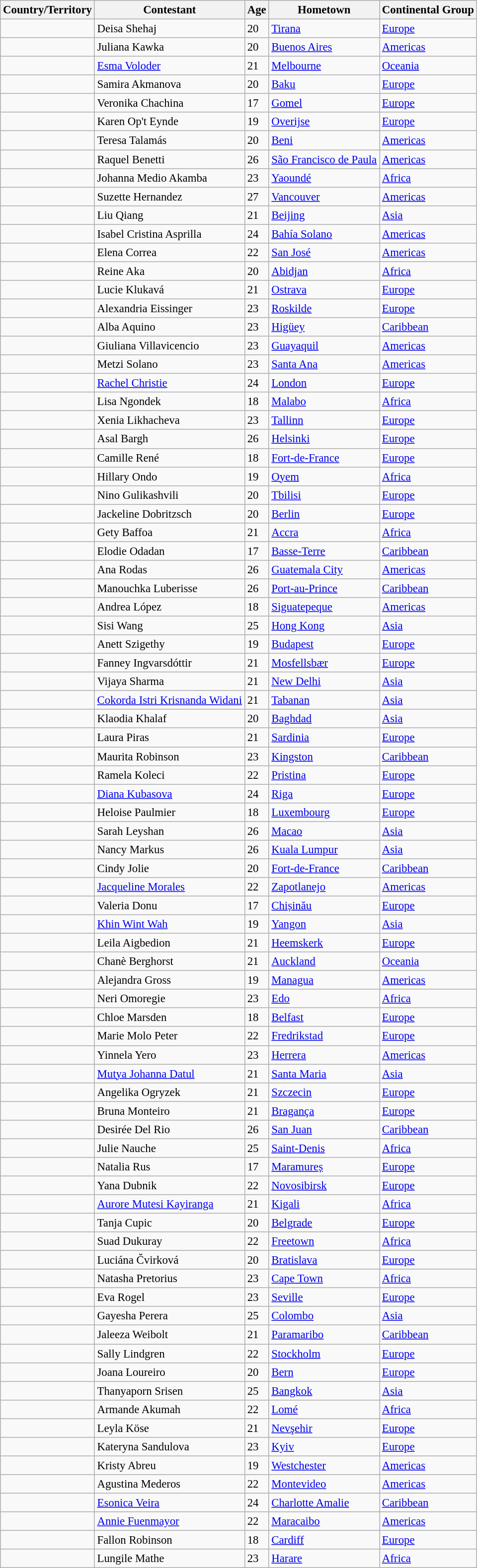<table class="wikitable sortable" style="font-size: 95%;">
<tr>
<th>Country/Territory</th>
<th>Contestant</th>
<th>Age</th>
<th>Hometown</th>
<th>Continental Group</th>
</tr>
<tr>
<td></td>
<td>Deisa Shehaj</td>
<td>20</td>
<td><a href='#'>Tirana</a></td>
<td><a href='#'>Europe</a></td>
</tr>
<tr>
<td></td>
<td>Juliana Kawka</td>
<td>20</td>
<td><a href='#'>Buenos Aires</a></td>
<td><a href='#'>Americas</a></td>
</tr>
<tr>
<td></td>
<td><a href='#'>Esma Voloder</a></td>
<td>21</td>
<td><a href='#'>Melbourne</a></td>
<td><a href='#'>Oceania</a></td>
</tr>
<tr>
<td></td>
<td>Samira Akmanova</td>
<td>20</td>
<td><a href='#'>Baku</a></td>
<td><a href='#'>Europe</a></td>
</tr>
<tr>
<td></td>
<td>Veronika Chachina</td>
<td>17</td>
<td><a href='#'>Gomel</a></td>
<td><a href='#'>Europe</a></td>
</tr>
<tr>
<td></td>
<td>Karen Op't Eynde</td>
<td>19</td>
<td><a href='#'>Overijse</a></td>
<td><a href='#'>Europe</a></td>
</tr>
<tr>
<td></td>
<td>Teresa Talamás</td>
<td>20</td>
<td><a href='#'>Beni</a></td>
<td><a href='#'>Americas</a></td>
</tr>
<tr>
<td></td>
<td>Raquel Benetti</td>
<td>26</td>
<td><a href='#'>São Francisco de Paula</a></td>
<td><a href='#'>Americas</a></td>
</tr>
<tr>
<td></td>
<td>Johanna Medio Akamba</td>
<td>23</td>
<td><a href='#'>Yaoundé</a></td>
<td><a href='#'>Africa</a></td>
</tr>
<tr>
<td></td>
<td>Suzette Hernandez</td>
<td>27</td>
<td><a href='#'>Vancouver</a></td>
<td><a href='#'>Americas</a></td>
</tr>
<tr>
<td></td>
<td>Liu Qiang</td>
<td>21</td>
<td><a href='#'>Beijing</a></td>
<td><a href='#'>Asia</a></td>
</tr>
<tr>
<td></td>
<td>Isabel Cristina Asprilla</td>
<td>24</td>
<td><a href='#'>Bahía Solano</a></td>
<td><a href='#'>Americas</a></td>
</tr>
<tr>
<td></td>
<td>Elena Correa</td>
<td>22</td>
<td><a href='#'>San José</a></td>
<td><a href='#'>Americas</a></td>
</tr>
<tr>
<td></td>
<td>Reine Aka</td>
<td>20</td>
<td><a href='#'>Abidjan</a></td>
<td><a href='#'>Africa</a></td>
</tr>
<tr>
<td></td>
<td>Lucie Klukavá</td>
<td>21</td>
<td><a href='#'>Ostrava</a></td>
<td><a href='#'>Europe</a></td>
</tr>
<tr>
<td></td>
<td>Alexandria Eissinger</td>
<td>23</td>
<td><a href='#'>Roskilde</a></td>
<td><a href='#'>Europe</a></td>
</tr>
<tr>
<td></td>
<td>Alba Aquino</td>
<td>23</td>
<td><a href='#'>Higüey</a></td>
<td><a href='#'>Caribbean</a></td>
</tr>
<tr>
<td></td>
<td>Giuliana Villavicencio</td>
<td>23</td>
<td><a href='#'>Guayaquil</a></td>
<td><a href='#'>Americas</a></td>
</tr>
<tr>
<td></td>
<td>Metzi Solano</td>
<td>23</td>
<td><a href='#'>Santa Ana</a></td>
<td><a href='#'>Americas</a></td>
</tr>
<tr>
<td></td>
<td><a href='#'>Rachel Christie</a></td>
<td>24</td>
<td><a href='#'>London</a></td>
<td><a href='#'>Europe</a></td>
</tr>
<tr>
<td></td>
<td>Lisa Ngondek</td>
<td>18</td>
<td><a href='#'>Malabo</a></td>
<td><a href='#'>Africa</a></td>
</tr>
<tr>
<td></td>
<td>Xenia Likhacheva</td>
<td>23</td>
<td><a href='#'>Tallinn</a></td>
<td><a href='#'>Europe</a></td>
</tr>
<tr>
<td></td>
<td>Asal Bargh</td>
<td>26</td>
<td><a href='#'>Helsinki</a></td>
<td><a href='#'>Europe</a></td>
</tr>
<tr>
<td></td>
<td>Camille René</td>
<td>18</td>
<td><a href='#'>Fort-de-France</a></td>
<td><a href='#'>Europe</a></td>
</tr>
<tr>
<td></td>
<td>Hillary Ondo</td>
<td>19</td>
<td><a href='#'>Oyem</a></td>
<td><a href='#'>Africa</a></td>
</tr>
<tr>
<td></td>
<td>Nino Gulikashvili</td>
<td>20</td>
<td><a href='#'>Tbilisi</a></td>
<td><a href='#'>Europe</a></td>
</tr>
<tr>
<td></td>
<td>Jackeline Dobritzsch</td>
<td>20</td>
<td><a href='#'>Berlin</a></td>
<td><a href='#'>Europe</a></td>
</tr>
<tr>
<td></td>
<td>Gety Baffoa</td>
<td>21</td>
<td><a href='#'>Accra</a></td>
<td><a href='#'>Africa</a></td>
</tr>
<tr>
<td></td>
<td>Elodie Odadan</td>
<td>17</td>
<td><a href='#'>Basse-Terre</a></td>
<td><a href='#'>Caribbean</a></td>
</tr>
<tr>
<td></td>
<td>Ana Rodas</td>
<td>26</td>
<td><a href='#'>Guatemala City</a></td>
<td><a href='#'>Americas</a></td>
</tr>
<tr>
<td></td>
<td>Manouchka Luberisse</td>
<td>26</td>
<td><a href='#'>Port-au-Prince</a></td>
<td><a href='#'>Caribbean</a></td>
</tr>
<tr>
<td></td>
<td>Andrea López</td>
<td>18</td>
<td><a href='#'>Siguatepeque</a></td>
<td><a href='#'>Americas</a></td>
</tr>
<tr>
<td></td>
<td>Sisi Wang</td>
<td>25</td>
<td><a href='#'>Hong Kong</a></td>
<td><a href='#'>Asia</a></td>
</tr>
<tr>
<td></td>
<td>Anett Szigethy</td>
<td>19</td>
<td><a href='#'>Budapest</a></td>
<td><a href='#'>Europe</a></td>
</tr>
<tr>
<td></td>
<td>Fanney Ingvarsdóttir</td>
<td>21</td>
<td><a href='#'>Mosfellsbær</a></td>
<td><a href='#'>Europe</a></td>
</tr>
<tr>
<td></td>
<td>Vijaya Sharma</td>
<td>21</td>
<td><a href='#'>New Delhi</a></td>
<td><a href='#'>Asia</a></td>
</tr>
<tr>
<td></td>
<td><a href='#'>Cokorda Istri Krisnanda Widani</a></td>
<td>21</td>
<td><a href='#'>Tabanan</a></td>
<td><a href='#'>Asia</a></td>
</tr>
<tr>
<td></td>
<td>Klaodia Khalaf</td>
<td>20</td>
<td><a href='#'>Baghdad</a></td>
<td><a href='#'>Asia</a></td>
</tr>
<tr>
<td></td>
<td>Laura Piras</td>
<td>21</td>
<td><a href='#'>Sardinia</a></td>
<td><a href='#'>Europe</a></td>
</tr>
<tr>
<td></td>
<td>Maurita Robinson</td>
<td>23</td>
<td><a href='#'>Kingston</a></td>
<td><a href='#'>Caribbean</a></td>
</tr>
<tr>
<td></td>
<td>Ramela Koleci</td>
<td>22</td>
<td><a href='#'>Pristina</a></td>
<td><a href='#'>Europe</a></td>
</tr>
<tr>
<td></td>
<td><a href='#'>Diana Kubasova</a></td>
<td>24</td>
<td><a href='#'>Riga</a></td>
<td><a href='#'>Europe</a></td>
</tr>
<tr>
<td></td>
<td>Heloise Paulmier</td>
<td>18</td>
<td><a href='#'>Luxembourg</a></td>
<td><a href='#'>Europe</a></td>
</tr>
<tr>
<td></td>
<td>Sarah Leyshan</td>
<td>26</td>
<td><a href='#'>Macao</a></td>
<td><a href='#'>Asia</a></td>
</tr>
<tr>
<td></td>
<td>Nancy Markus</td>
<td>26</td>
<td><a href='#'>Kuala Lumpur</a></td>
<td><a href='#'>Asia</a></td>
</tr>
<tr>
<td></td>
<td>Cindy Jolie</td>
<td>20</td>
<td><a href='#'>Fort-de-France</a></td>
<td><a href='#'>Caribbean</a></td>
</tr>
<tr>
<td></td>
<td><a href='#'>Jacqueline Morales</a></td>
<td>22</td>
<td><a href='#'>Zapotlanejo</a></td>
<td><a href='#'>Americas</a></td>
</tr>
<tr>
<td></td>
<td>Valeria Donu</td>
<td>17</td>
<td><a href='#'>Chișinău</a></td>
<td><a href='#'>Europe</a></td>
</tr>
<tr>
<td></td>
<td><a href='#'>Khin Wint Wah</a></td>
<td>19</td>
<td><a href='#'>Yangon</a></td>
<td><a href='#'>Asia</a></td>
</tr>
<tr>
<td></td>
<td>Leila Aigbedion</td>
<td>21</td>
<td><a href='#'>Heemskerk</a></td>
<td><a href='#'>Europe</a></td>
</tr>
<tr>
<td></td>
<td>Chanè Berghorst</td>
<td>21</td>
<td><a href='#'>Auckland</a></td>
<td><a href='#'>Oceania</a></td>
</tr>
<tr>
<td></td>
<td>Alejandra Gross</td>
<td>19</td>
<td><a href='#'>Managua</a></td>
<td><a href='#'>Americas</a></td>
</tr>
<tr>
<td></td>
<td>Neri Omoregie</td>
<td>23</td>
<td><a href='#'>Edo</a></td>
<td><a href='#'>Africa</a></td>
</tr>
<tr>
<td></td>
<td>Chloe Marsden</td>
<td>18</td>
<td><a href='#'>Belfast</a></td>
<td><a href='#'>Europe</a></td>
</tr>
<tr>
<td></td>
<td>Marie Molo Peter</td>
<td>22</td>
<td><a href='#'>Fredrikstad</a></td>
<td><a href='#'>Europe</a></td>
</tr>
<tr>
<td></td>
<td>Yinnela Yero</td>
<td>23</td>
<td><a href='#'>Herrera</a></td>
<td><a href='#'>Americas</a></td>
</tr>
<tr>
<td></td>
<td><a href='#'>Mutya Johanna Datul</a></td>
<td>21</td>
<td><a href='#'>Santa Maria</a></td>
<td><a href='#'>Asia</a></td>
</tr>
<tr>
<td></td>
<td>Angelika Ogryzek</td>
<td>21</td>
<td><a href='#'>Szczecin</a></td>
<td><a href='#'>Europe</a></td>
</tr>
<tr>
<td></td>
<td>Bruna Monteiro</td>
<td>21</td>
<td><a href='#'>Bragança</a></td>
<td><a href='#'>Europe</a></td>
</tr>
<tr>
<td></td>
<td>Desirée Del Rio</td>
<td>26</td>
<td><a href='#'>San Juan</a></td>
<td><a href='#'>Caribbean</a></td>
</tr>
<tr>
<td></td>
<td>Julie Nauche</td>
<td>25</td>
<td><a href='#'>Saint-Denis</a></td>
<td><a href='#'>Africa</a></td>
</tr>
<tr>
<td></td>
<td>Natalia Rus</td>
<td>17</td>
<td><a href='#'>Maramureș</a></td>
<td><a href='#'>Europe</a></td>
</tr>
<tr>
<td></td>
<td>Yana Dubnik</td>
<td>22</td>
<td><a href='#'>Novosibirsk</a></td>
<td><a href='#'>Europe</a></td>
</tr>
<tr>
<td></td>
<td><a href='#'>Aurore Mutesi Kayiranga</a></td>
<td>21</td>
<td><a href='#'>Kigali</a></td>
<td><a href='#'>Africa</a></td>
</tr>
<tr>
<td></td>
<td>Tanja Cupic</td>
<td>20</td>
<td><a href='#'>Belgrade</a></td>
<td><a href='#'>Europe</a></td>
</tr>
<tr>
<td></td>
<td>Suad Dukuray</td>
<td>22</td>
<td><a href='#'>Freetown</a></td>
<td><a href='#'>Africa</a></td>
</tr>
<tr>
<td></td>
<td>Luciána Čvirková</td>
<td>20</td>
<td><a href='#'>Bratislava</a></td>
<td><a href='#'>Europe</a></td>
</tr>
<tr>
<td></td>
<td>Natasha Pretorius</td>
<td>23</td>
<td><a href='#'>Cape Town</a></td>
<td><a href='#'>Africa</a></td>
</tr>
<tr>
<td></td>
<td>Eva Rogel</td>
<td>23</td>
<td><a href='#'>Seville</a></td>
<td><a href='#'>Europe</a></td>
</tr>
<tr>
<td></td>
<td>Gayesha Perera</td>
<td>25</td>
<td><a href='#'>Colombo</a></td>
<td><a href='#'>Asia</a></td>
</tr>
<tr>
<td></td>
<td>Jaleeza Weibolt</td>
<td>21</td>
<td><a href='#'>Paramaribo</a></td>
<td><a href='#'>Caribbean</a></td>
</tr>
<tr>
<td></td>
<td>Sally Lindgren</td>
<td>22</td>
<td><a href='#'>Stockholm</a></td>
<td><a href='#'>Europe</a></td>
</tr>
<tr>
<td></td>
<td>Joana Loureiro</td>
<td>20</td>
<td><a href='#'>Bern</a></td>
<td><a href='#'>Europe</a></td>
</tr>
<tr>
<td></td>
<td>Thanyaporn Srisen</td>
<td>25</td>
<td><a href='#'>Bangkok</a></td>
<td><a href='#'>Asia</a></td>
</tr>
<tr>
<td></td>
<td>Armande Akumah</td>
<td>22</td>
<td><a href='#'>Lomé</a></td>
<td><a href='#'>Africa</a></td>
</tr>
<tr>
<td></td>
<td>Leyla Köse</td>
<td>21</td>
<td><a href='#'>Nevşehir</a></td>
<td><a href='#'>Europe</a></td>
</tr>
<tr>
<td></td>
<td>Kateryna Sandulova</td>
<td>23</td>
<td><a href='#'>Kyiv</a></td>
<td><a href='#'>Europe</a></td>
</tr>
<tr>
<td></td>
<td>Kristy Abreu</td>
<td>19</td>
<td><a href='#'>Westchester</a></td>
<td><a href='#'>Americas</a></td>
</tr>
<tr>
<td></td>
<td>Agustina Mederos</td>
<td>22</td>
<td><a href='#'>Montevideo</a></td>
<td><a href='#'>Americas</a></td>
</tr>
<tr>
<td></td>
<td><a href='#'>Esonica Veira</a></td>
<td>24</td>
<td><a href='#'>Charlotte Amalie</a></td>
<td><a href='#'>Caribbean</a></td>
</tr>
<tr>
<td></td>
<td><a href='#'>Annie Fuenmayor</a></td>
<td>22</td>
<td><a href='#'>Maracaibo</a></td>
<td><a href='#'>Americas</a></td>
</tr>
<tr>
<td></td>
<td>Fallon Robinson</td>
<td>18</td>
<td><a href='#'>Cardiff</a></td>
<td><a href='#'>Europe</a></td>
</tr>
<tr>
<td></td>
<td>Lungile Mathe</td>
<td>23</td>
<td><a href='#'>Harare</a></td>
<td><a href='#'>Africa</a></td>
</tr>
</table>
